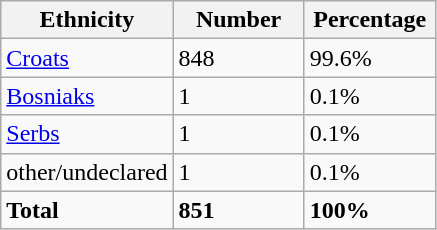<table class="wikitable">
<tr>
<th width="100px">Ethnicity</th>
<th width="80px">Number</th>
<th width="80px">Percentage</th>
</tr>
<tr>
<td><a href='#'>Croats</a></td>
<td>848</td>
<td>99.6%</td>
</tr>
<tr>
<td><a href='#'>Bosniaks</a></td>
<td>1</td>
<td>0.1%</td>
</tr>
<tr>
<td><a href='#'>Serbs</a></td>
<td>1</td>
<td>0.1%</td>
</tr>
<tr>
<td>other/undeclared</td>
<td>1</td>
<td>0.1%</td>
</tr>
<tr>
<td><strong>Total</strong></td>
<td><strong>851</strong></td>
<td><strong>100%</strong></td>
</tr>
</table>
